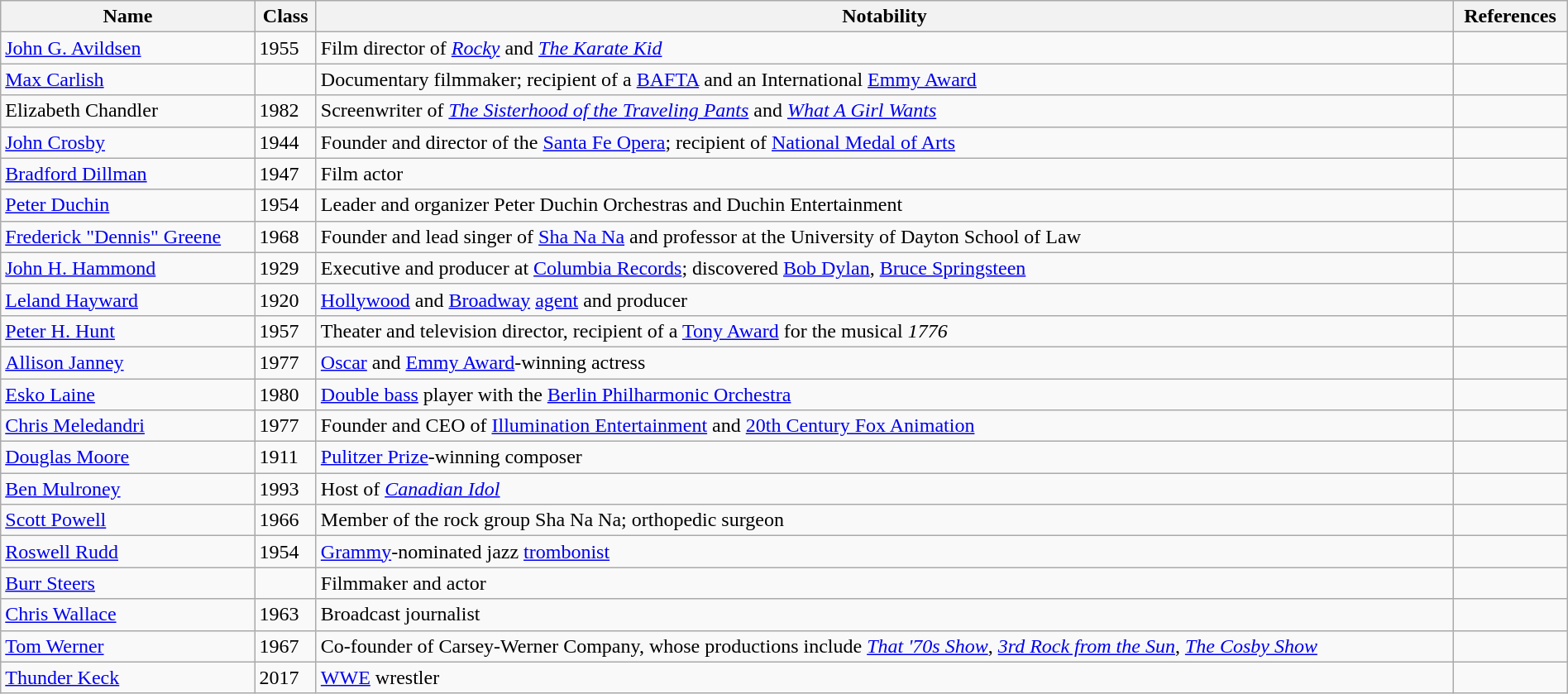<table class="wikitable sortable" style="width:100%;">
<tr>
<th>Name</th>
<th>Class</th>
<th>Notability</th>
<th>References</th>
</tr>
<tr>
<td><a href='#'>John G. Avildsen</a></td>
<td>1955</td>
<td>Film director of <em><a href='#'>Rocky</a></em> and <em><a href='#'>The Karate Kid</a></em></td>
<td></td>
</tr>
<tr>
<td><a href='#'>Max Carlish</a></td>
<td></td>
<td>Documentary filmmaker; recipient of a <a href='#'>BAFTA</a> and an International <a href='#'>Emmy Award</a></td>
<td></td>
</tr>
<tr>
<td>Elizabeth Chandler</td>
<td>1982</td>
<td>Screenwriter of <em><a href='#'>The Sisterhood of the Traveling Pants</a></em> and <em><a href='#'>What A Girl Wants</a></em></td>
<td><em></em></td>
</tr>
<tr>
<td><a href='#'>John Crosby</a></td>
<td>1944</td>
<td>Founder and director of the <a href='#'>Santa Fe Opera</a>; recipient of <a href='#'>National Medal of Arts</a></td>
<td><em></em></td>
</tr>
<tr>
<td><a href='#'>Bradford Dillman</a></td>
<td>1947</td>
<td>Film actor</td>
<td><em></em></td>
</tr>
<tr>
<td><a href='#'>Peter Duchin</a></td>
<td>1954</td>
<td>Leader and organizer Peter Duchin Orchestras and Duchin Entertainment</td>
<td></td>
</tr>
<tr>
<td><a href='#'>Frederick "Dennis" Greene</a></td>
<td>1968</td>
<td>Founder and lead singer of <a href='#'>Sha Na Na</a> and professor at the University of Dayton School of Law</td>
<td></td>
</tr>
<tr>
<td><a href='#'>John H. Hammond</a></td>
<td>1929</td>
<td>Executive and producer at <a href='#'>Columbia Records</a>; discovered <a href='#'>Bob Dylan</a>, <a href='#'>Bruce Springsteen</a></td>
<td></td>
</tr>
<tr>
<td><a href='#'>Leland Hayward</a></td>
<td>1920</td>
<td><a href='#'>Hollywood</a> and <a href='#'>Broadway</a> <a href='#'>agent</a> and producer</td>
<td></td>
</tr>
<tr>
<td><a href='#'>Peter H. Hunt</a></td>
<td>1957</td>
<td>Theater and television director, recipient of a <a href='#'>Tony Award</a> for the musical <em>1776</em></td>
<td></td>
</tr>
<tr>
<td><a href='#'>Allison Janney</a></td>
<td>1977</td>
<td><a href='#'>Oscar</a> and <a href='#'>Emmy Award</a>-winning actress</td>
<td></td>
</tr>
<tr>
<td><a href='#'>Esko Laine</a></td>
<td>1980</td>
<td><a href='#'>Double bass</a> player with the <a href='#'>Berlin Philharmonic Orchestra</a></td>
<td></td>
</tr>
<tr>
<td><a href='#'>Chris Meledandri</a></td>
<td>1977</td>
<td>Founder and CEO of <a href='#'>Illumination Entertainment</a> and <a href='#'>20th Century Fox Animation</a></td>
<td></td>
</tr>
<tr>
<td><a href='#'>Douglas Moore</a></td>
<td>1911</td>
<td><a href='#'>Pulitzer Prize</a>-winning composer</td>
<td></td>
</tr>
<tr>
<td><a href='#'>Ben Mulroney</a></td>
<td>1993</td>
<td>Host of <em><a href='#'>Canadian Idol</a></em></td>
<td></td>
</tr>
<tr>
<td><a href='#'>Scott Powell</a></td>
<td>1966</td>
<td>Member of the rock group Sha Na Na; orthopedic surgeon</td>
<td></td>
</tr>
<tr>
<td><a href='#'>Roswell Rudd</a></td>
<td>1954</td>
<td><a href='#'>Grammy</a>-nominated jazz <a href='#'>trombonist</a></td>
<td></td>
</tr>
<tr>
<td><a href='#'>Burr Steers</a></td>
<td></td>
<td>Filmmaker and actor</td>
<td></td>
</tr>
<tr>
<td><a href='#'>Chris Wallace</a></td>
<td>1963</td>
<td>Broadcast journalist</td>
<td></td>
</tr>
<tr>
<td><a href='#'>Tom Werner</a></td>
<td>1967</td>
<td>Co-founder of Carsey-Werner Company, whose productions include <em><a href='#'>That '70s Show</a></em>, <em><a href='#'>3rd Rock from the Sun</a></em>, <em><a href='#'>The Cosby Show</a></em></td>
<td></td>
</tr>
<tr>
<td><a href='#'>Thunder Keck</a></td>
<td>2017</td>
<td><a href='#'>WWE</a> wrestler</td>
<td></td>
</tr>
</table>
